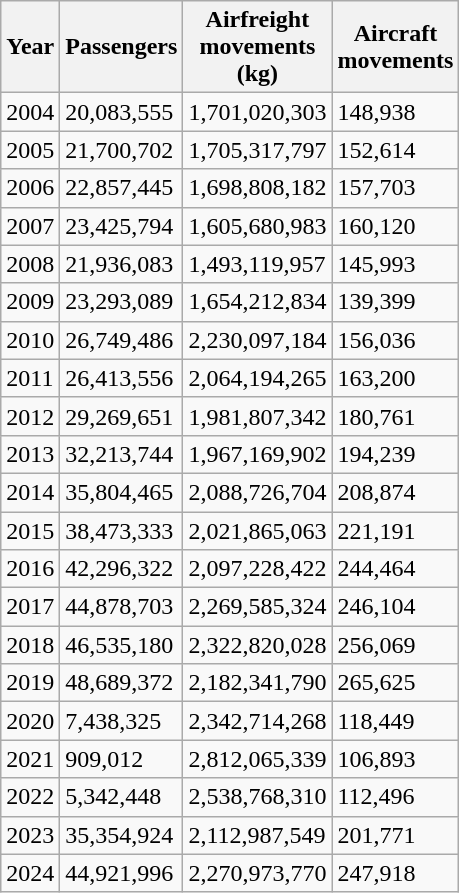<table class="wikitable sortable" style="font-size: 100%;">
<tr>
<th>Year</th>
<th>Passengers</th>
<th>Airfreight<br>movements <br>(kg)</th>
<th>Aircraft<br>movements</th>
</tr>
<tr>
<td>2004</td>
<td>20,083,555</td>
<td>1,701,020,303</td>
<td>148,938</td>
</tr>
<tr>
<td>2005</td>
<td>21,700,702</td>
<td>1,705,317,797</td>
<td>152,614</td>
</tr>
<tr>
<td>2006</td>
<td>22,857,445</td>
<td>1,698,808,182</td>
<td>157,703</td>
</tr>
<tr>
<td>2007</td>
<td>23,425,794</td>
<td>1,605,680,983</td>
<td>160,120</td>
</tr>
<tr>
<td>2008</td>
<td>21,936,083</td>
<td>1,493,119,957</td>
<td>145,993</td>
</tr>
<tr>
<td>2009</td>
<td>23,293,089</td>
<td>1,654,212,834</td>
<td>139,399</td>
</tr>
<tr>
<td>2010</td>
<td>26,749,486</td>
<td>2,230,097,184</td>
<td>156,036</td>
</tr>
<tr>
<td>2011</td>
<td>26,413,556</td>
<td>2,064,194,265</td>
<td>163,200</td>
</tr>
<tr>
<td>2012</td>
<td>29,269,651</td>
<td>1,981,807,342</td>
<td>180,761</td>
</tr>
<tr>
<td>2013</td>
<td>32,213,744</td>
<td>1,967,169,902</td>
<td>194,239</td>
</tr>
<tr>
<td>2014</td>
<td>35,804,465</td>
<td>2,088,726,704</td>
<td>208,874</td>
</tr>
<tr>
<td>2015</td>
<td>38,473,333</td>
<td>2,021,865,063</td>
<td>221,191</td>
</tr>
<tr>
<td>2016</td>
<td>42,296,322</td>
<td>2,097,228,422</td>
<td>244,464</td>
</tr>
<tr>
<td>2017</td>
<td>44,878,703</td>
<td>2,269,585,324</td>
<td>246,104</td>
</tr>
<tr>
<td>2018</td>
<td>46,535,180</td>
<td>2,322,820,028</td>
<td>256,069</td>
</tr>
<tr>
<td>2019</td>
<td>48,689,372</td>
<td>2,182,341,790</td>
<td>265,625</td>
</tr>
<tr>
<td>2020</td>
<td>7,438,325</td>
<td>2,342,714,268</td>
<td>118,449</td>
</tr>
<tr>
<td>2021</td>
<td>909,012</td>
<td>2,812,065,339</td>
<td>106,893</td>
</tr>
<tr>
<td>2022</td>
<td>5,342,448</td>
<td>2,538,768,310</td>
<td>112,496</td>
</tr>
<tr>
<td>2023</td>
<td>35,354,924</td>
<td>2,112,987,549</td>
<td>201,771</td>
</tr>
<tr>
<td>2024</td>
<td>44,921,996</td>
<td>2,270,973,770</td>
<td>247,918</td>
</tr>
</table>
